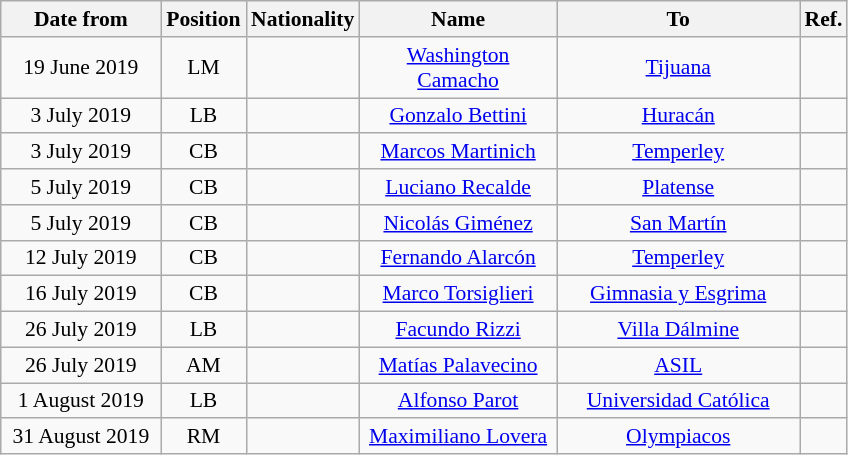<table class="wikitable" style="text-align:center; font-size:90%; ">
<tr>
<th style="background:#; color:#; width:100px;">Date from</th>
<th style="background:#; color:#; width:50px;">Position</th>
<th style="background:#; color:#; width:50px;">Nationality</th>
<th style="background:#; color:#; width:125px;">Name</th>
<th style="background:#; color:#; width:155px;">To</th>
<th style="background:#; color:#; width:25px;">Ref.</th>
</tr>
<tr>
<td>19 June 2019</td>
<td>LM</td>
<td></td>
<td><a href='#'>Washington Camacho</a></td>
<td> <a href='#'>Tijuana</a></td>
<td></td>
</tr>
<tr>
<td>3 July 2019</td>
<td>LB</td>
<td></td>
<td><a href='#'>Gonzalo Bettini</a></td>
<td> <a href='#'>Huracán</a></td>
<td></td>
</tr>
<tr>
<td>3 July 2019</td>
<td>CB</td>
<td></td>
<td><a href='#'>Marcos Martinich</a></td>
<td> <a href='#'>Temperley</a></td>
<td></td>
</tr>
<tr>
<td>5 July 2019</td>
<td>CB</td>
<td></td>
<td><a href='#'>Luciano Recalde</a></td>
<td> <a href='#'>Platense</a></td>
<td></td>
</tr>
<tr>
<td>5 July 2019</td>
<td>CB</td>
<td></td>
<td><a href='#'>Nicolás Giménez</a></td>
<td> <a href='#'>San Martín</a></td>
<td></td>
</tr>
<tr>
<td>12 July 2019</td>
<td>CB</td>
<td></td>
<td><a href='#'>Fernando Alarcón</a></td>
<td> <a href='#'>Temperley</a></td>
<td></td>
</tr>
<tr>
<td>16 July 2019</td>
<td>CB</td>
<td></td>
<td><a href='#'>Marco Torsiglieri</a></td>
<td> <a href='#'>Gimnasia y Esgrima</a></td>
<td></td>
</tr>
<tr>
<td>26 July 2019</td>
<td>LB</td>
<td></td>
<td><a href='#'>Facundo Rizzi</a></td>
<td> <a href='#'>Villa Dálmine</a></td>
<td></td>
</tr>
<tr>
<td>26 July 2019</td>
<td>AM</td>
<td></td>
<td><a href='#'>Matías Palavecino</a></td>
<td> <a href='#'>ASIL</a></td>
<td></td>
</tr>
<tr>
<td>1 August 2019</td>
<td>LB</td>
<td></td>
<td><a href='#'>Alfonso Parot</a></td>
<td> <a href='#'>Universidad Católica</a></td>
<td></td>
</tr>
<tr>
<td>31 August 2019</td>
<td>RM</td>
<td></td>
<td><a href='#'>Maximiliano Lovera</a></td>
<td> <a href='#'>Olympiacos</a></td>
<td></td>
</tr>
</table>
